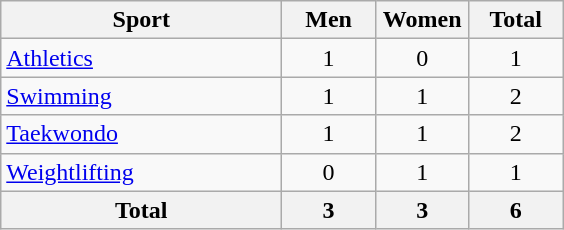<table class="wikitable sortable" style="text-align:center;">
<tr>
<th width=180>Sport</th>
<th width=55>Men</th>
<th width=55>Women</th>
<th width=55>Total</th>
</tr>
<tr>
<td align=left><a href='#'>Athletics</a></td>
<td>1</td>
<td>0</td>
<td>1</td>
</tr>
<tr>
<td align=left><a href='#'>Swimming</a></td>
<td>1</td>
<td>1</td>
<td>2</td>
</tr>
<tr>
<td align=left><a href='#'>Taekwondo</a></td>
<td>1</td>
<td>1</td>
<td>2</td>
</tr>
<tr>
<td align=left><a href='#'>Weightlifting</a></td>
<td>0</td>
<td>1</td>
<td>1</td>
</tr>
<tr>
<th>Total</th>
<th>3</th>
<th>3</th>
<th>6</th>
</tr>
</table>
